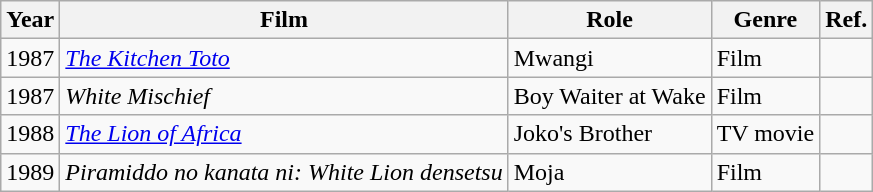<table class="wikitable">
<tr>
<th>Year</th>
<th>Film</th>
<th>Role</th>
<th>Genre</th>
<th>Ref.</th>
</tr>
<tr>
<td>1987</td>
<td><em><a href='#'>The Kitchen Toto</a></em></td>
<td>Mwangi</td>
<td>Film</td>
<td></td>
</tr>
<tr>
<td>1987</td>
<td><em>White Mischief</em></td>
<td>Boy Waiter at Wake</td>
<td>Film</td>
<td></td>
</tr>
<tr>
<td>1988</td>
<td><em><a href='#'>The Lion of Africa</a></em></td>
<td>Joko's Brother</td>
<td>TV movie</td>
<td></td>
</tr>
<tr>
<td>1989</td>
<td><em>Piramiddo no kanata ni: White Lion densetsu</em></td>
<td>Moja</td>
<td>Film</td>
<td></td>
</tr>
</table>
